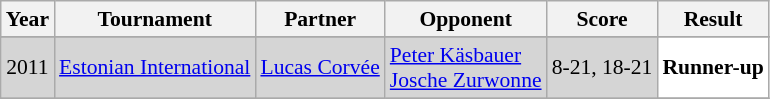<table class="sortable wikitable" style="font-size: 90%;">
<tr>
<th>Year</th>
<th>Tournament</th>
<th>Partner</th>
<th>Opponent</th>
<th>Score</th>
<th>Result</th>
</tr>
<tr>
</tr>
<tr style="background:#D5D5D5">
<td align="center">2011</td>
<td align="left"><a href='#'>Estonian International</a></td>
<td align="left"> <a href='#'>Lucas Corvée</a></td>
<td align="left"> <a href='#'>Peter Käsbauer</a><br> <a href='#'>Josche Zurwonne</a></td>
<td align="left">8-21, 18-21</td>
<td style="text-align:left; background:white"> <strong>Runner-up</strong></td>
</tr>
<tr>
</tr>
</table>
